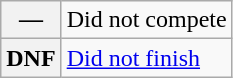<table class="wikitable">
<tr>
<th scope="row">—</th>
<td>Did not compete</td>
</tr>
<tr>
<th scope="row">DNF</th>
<td><a href='#'>Did not finish</a></td>
</tr>
</table>
